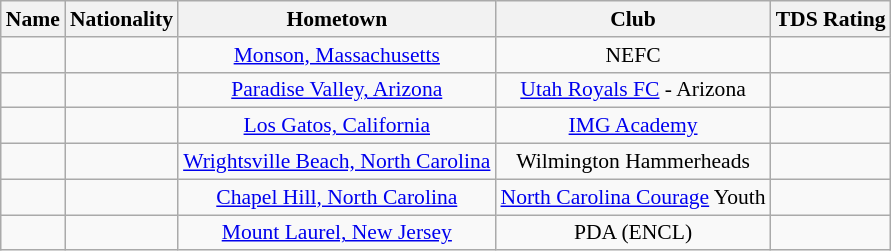<table class="wikitable" style="font-size:90%; text-align: center;" border="1">
<tr>
<th>Name</th>
<th>Nationality</th>
<th>Hometown</th>
<th>Club</th>
<th>TDS Rating</th>
</tr>
<tr>
<td></td>
<td></td>
<td><a href='#'>Monson, Massachusetts</a></td>
<td>NEFC</td>
<td></td>
</tr>
<tr>
<td></td>
<td></td>
<td><a href='#'>Paradise Valley, Arizona</a></td>
<td><a href='#'>Utah Royals FC</a> - Arizona</td>
<td></td>
</tr>
<tr>
<td></td>
<td></td>
<td><a href='#'>Los Gatos, California</a></td>
<td><a href='#'>IMG Academy</a></td>
<td></td>
</tr>
<tr>
<td></td>
<td></td>
<td><a href='#'>Wrightsville Beach, North Carolina</a></td>
<td>Wilmington Hammerheads</td>
<td></td>
</tr>
<tr>
<td></td>
<td></td>
<td><a href='#'>Chapel Hill, North Carolina</a></td>
<td><a href='#'>North Carolina Courage</a> Youth</td>
<td></td>
</tr>
<tr>
<td></td>
<td></td>
<td><a href='#'>Mount Laurel, New Jersey</a></td>
<td>PDA (ENCL)</td>
<td></td>
</tr>
</table>
